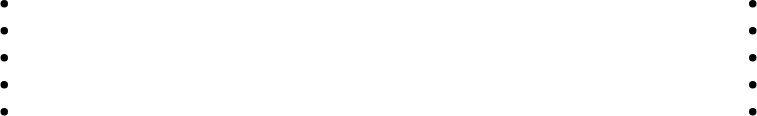<table width="1000">
<tr>
<td><br><ul><li></li><li></li><li></li><li></li><li></li></ul></td>
<td><br><ul><li></li><li></li><li></li><li></li><li></li></ul></td>
</tr>
</table>
